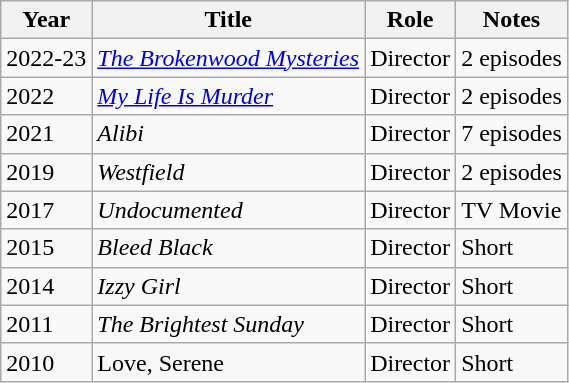<table class="wikitable">
<tr>
<th>Year</th>
<th>Title</th>
<th>Role</th>
<th>Notes</th>
</tr>
<tr>
<td>2022-23</td>
<td><em><a href='#'>The Brokenwood Mysteries</a></em></td>
<td>Director</td>
<td>2 episodes</td>
</tr>
<tr>
<td>2022</td>
<td><em><a href='#'>My Life Is Murder</a></em></td>
<td>Director</td>
<td>2 episodes</td>
</tr>
<tr>
<td>2021</td>
<td><em>Alibi</em></td>
<td>Director</td>
<td>7 episodes</td>
</tr>
<tr>
<td>2019</td>
<td><em>Westfield</em></td>
<td>Director</td>
<td>2 episodes</td>
</tr>
<tr>
<td>2017</td>
<td><em>Undocumented</em></td>
<td>Director</td>
<td>TV Movie</td>
</tr>
<tr>
<td>2015</td>
<td><em>Bleed Black</em></td>
<td>Director</td>
<td>Short</td>
</tr>
<tr>
<td>2014</td>
<td><em>Izzy Girl</em></td>
<td>Director</td>
<td>Short</td>
</tr>
<tr>
<td>2011</td>
<td><em>The Brightest Sunday</em></td>
<td>Director</td>
<td>Short</td>
</tr>
<tr>
<td>2010</td>
<td>Love, Serene</td>
<td>Director</td>
<td>Short</td>
</tr>
</table>
